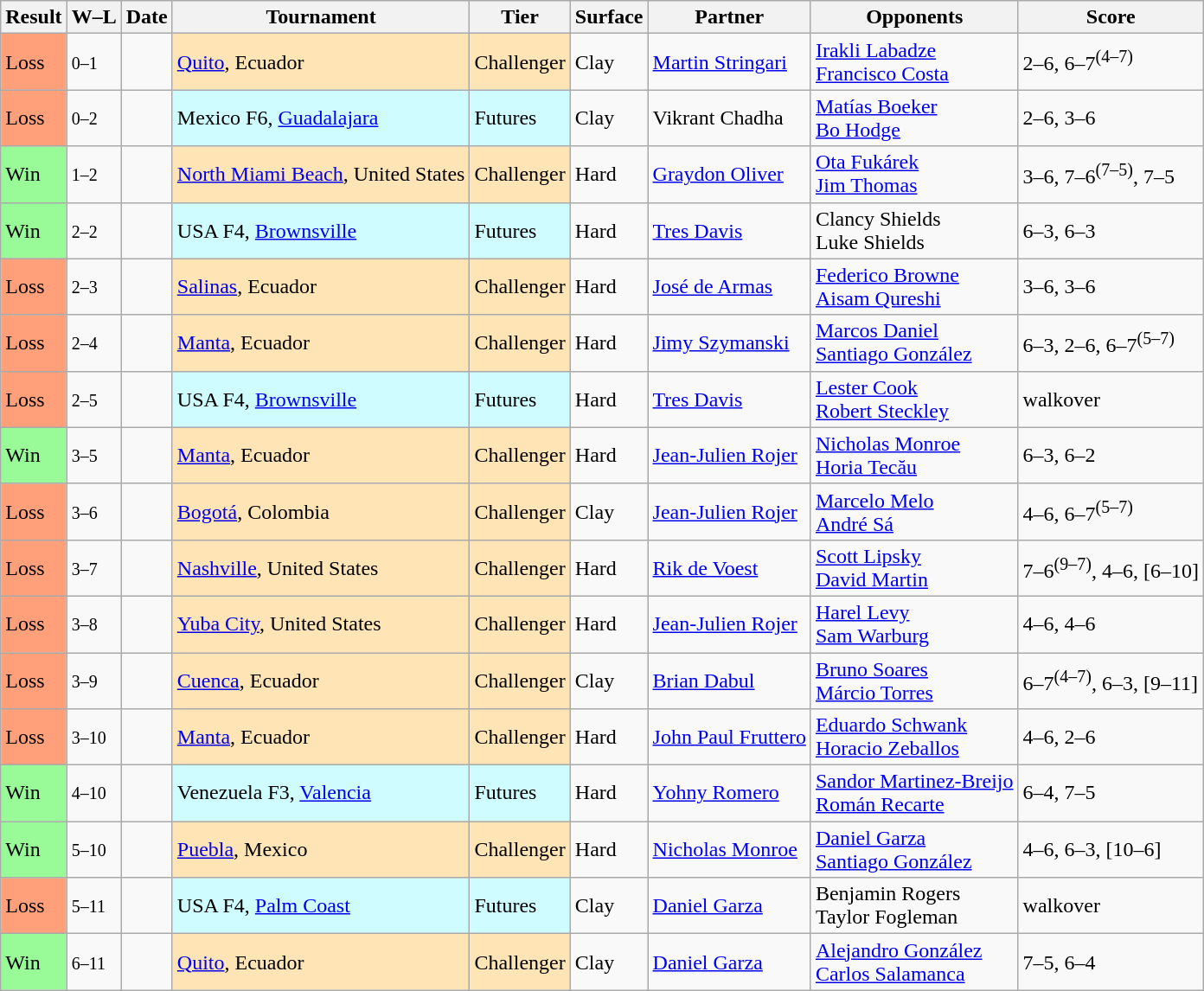<table class="sortable wikitable">
<tr>
<th>Result</th>
<th class="unsortable">W–L</th>
<th>Date</th>
<th>Tournament</th>
<th>Tier</th>
<th>Surface</th>
<th>Partner</th>
<th>Opponents</th>
<th class="unsortable">Score</th>
</tr>
<tr>
<td style="background:#ffa07a;">Loss</td>
<td><small>0–1</small></td>
<td></td>
<td style="background:moccasin;"><a href='#'>Quito</a>, Ecuador</td>
<td style="background:moccasin;">Challenger</td>
<td>Clay</td>
<td> <a href='#'>Martin Stringari</a></td>
<td> <a href='#'>Irakli Labadze</a> <br>  <a href='#'>Francisco Costa</a></td>
<td>2–6, 6–7<sup>(4–7)</sup></td>
</tr>
<tr>
<td style="background:#ffa07a;">Loss</td>
<td><small>0–2</small></td>
<td></td>
<td style="background:#cffcff;">Mexico F6, <a href='#'>Guadalajara</a></td>
<td style="background:#cffcff;">Futures</td>
<td>Clay</td>
<td> Vikrant Chadha</td>
<td> <a href='#'>Matías Boeker</a> <br>  <a href='#'>Bo Hodge</a></td>
<td>2–6, 3–6</td>
</tr>
<tr>
<td style="background:#98fb98;">Win</td>
<td><small>1–2</small></td>
<td></td>
<td style="background:moccasin;"><a href='#'>North Miami Beach</a>, United States</td>
<td style="background:moccasin;">Challenger</td>
<td>Hard</td>
<td> <a href='#'>Graydon Oliver</a></td>
<td> <a href='#'>Ota Fukárek</a> <br>  <a href='#'>Jim Thomas</a></td>
<td>3–6, 7–6<sup>(7–5)</sup>, 7–5</td>
</tr>
<tr>
<td style="background:#98fb98;">Win</td>
<td><small>2–2</small></td>
<td></td>
<td style="background:#cffcff;">USA F4, <a href='#'>Brownsville</a></td>
<td style="background:#cffcff;">Futures</td>
<td>Hard</td>
<td> <a href='#'>Tres Davis</a></td>
<td> Clancy Shields <br>  Luke Shields</td>
<td>6–3, 6–3</td>
</tr>
<tr>
<td style="background:#ffa07a;">Loss</td>
<td><small>2–3</small></td>
<td></td>
<td style="background:moccasin;"><a href='#'>Salinas</a>, Ecuador</td>
<td style="background:moccasin;">Challenger</td>
<td>Hard</td>
<td> <a href='#'>José de Armas</a></td>
<td> <a href='#'>Federico Browne</a> <br>  <a href='#'>Aisam Qureshi</a></td>
<td>3–6, 3–6</td>
</tr>
<tr>
<td style="background:#ffa07a;">Loss</td>
<td><small>2–4</small></td>
<td></td>
<td style="background:moccasin;"><a href='#'>Manta</a>, Ecuador</td>
<td style="background:moccasin;">Challenger</td>
<td>Hard</td>
<td> <a href='#'>Jimy Szymanski</a></td>
<td> <a href='#'>Marcos Daniel</a> <br>  <a href='#'>Santiago González</a></td>
<td>6–3, 2–6, 6–7<sup>(5–7)</sup></td>
</tr>
<tr>
<td style="background:#ffa07a;">Loss</td>
<td><small>2–5</small></td>
<td></td>
<td style="background:#cffcff;">USA F4, <a href='#'>Brownsville</a></td>
<td style="background:#cffcff;">Futures</td>
<td>Hard</td>
<td> <a href='#'>Tres Davis</a></td>
<td> <a href='#'>Lester Cook</a> <br>  <a href='#'>Robert Steckley</a></td>
<td>walkover</td>
</tr>
<tr>
<td style="background:#98fb98;">Win</td>
<td><small>3–5</small></td>
<td></td>
<td style="background:moccasin;"><a href='#'>Manta</a>, Ecuador</td>
<td style="background:moccasin;">Challenger</td>
<td>Hard</td>
<td> <a href='#'>Jean-Julien Rojer</a></td>
<td> <a href='#'>Nicholas Monroe</a> <br>  <a href='#'>Horia Tecău</a></td>
<td>6–3, 6–2</td>
</tr>
<tr>
<td style="background:#ffa07a;">Loss</td>
<td><small>3–6</small></td>
<td></td>
<td style="background:moccasin;"><a href='#'>Bogotá</a>, Colombia</td>
<td style="background:moccasin;">Challenger</td>
<td>Clay</td>
<td> <a href='#'>Jean-Julien Rojer</a></td>
<td> <a href='#'>Marcelo Melo</a> <br>  <a href='#'>André Sá</a></td>
<td>4–6, 6–7<sup>(5–7)</sup></td>
</tr>
<tr>
<td style="background:#ffa07a;">Loss</td>
<td><small>3–7</small></td>
<td></td>
<td style="background:moccasin;"><a href='#'>Nashville</a>, United States</td>
<td style="background:moccasin;">Challenger</td>
<td>Hard</td>
<td> <a href='#'>Rik de Voest</a></td>
<td> <a href='#'>Scott Lipsky</a> <br>  <a href='#'>David Martin</a></td>
<td>7–6<sup>(9–7)</sup>, 4–6, [6–10]</td>
</tr>
<tr>
<td style="background:#ffa07a;">Loss</td>
<td><small>3–8</small></td>
<td></td>
<td style="background:moccasin;"><a href='#'>Yuba City</a>, United States</td>
<td style="background:moccasin;">Challenger</td>
<td>Hard</td>
<td> <a href='#'>Jean-Julien Rojer</a></td>
<td> <a href='#'>Harel Levy</a> <br>  <a href='#'>Sam Warburg</a></td>
<td>4–6, 4–6</td>
</tr>
<tr>
<td style="background:#ffa07a;">Loss</td>
<td><small>3–9</small></td>
<td></td>
<td style="background:moccasin;"><a href='#'>Cuenca</a>, Ecuador</td>
<td style="background:moccasin;">Challenger</td>
<td>Clay</td>
<td> <a href='#'>Brian Dabul</a></td>
<td> <a href='#'>Bruno Soares</a> <br>  <a href='#'>Márcio Torres</a></td>
<td>6–7<sup>(4–7)</sup>, 6–3, [9–11]</td>
</tr>
<tr>
<td style="background:#ffa07a;">Loss</td>
<td><small>3–10</small></td>
<td></td>
<td style="background:moccasin;"><a href='#'>Manta</a>, Ecuador</td>
<td style="background:moccasin;">Challenger</td>
<td>Hard</td>
<td> <a href='#'>John Paul Fruttero</a></td>
<td> <a href='#'>Eduardo Schwank</a> <br>  <a href='#'>Horacio Zeballos</a></td>
<td>4–6, 2–6</td>
</tr>
<tr>
<td style="background:#98fb98;">Win</td>
<td><small>4–10</small></td>
<td></td>
<td style="background:#cffcff;">Venezuela F3, <a href='#'>Valencia</a></td>
<td style="background:#cffcff;">Futures</td>
<td>Hard</td>
<td> <a href='#'>Yohny Romero</a></td>
<td> <a href='#'>Sandor Martinez-Breijo</a> <br>  <a href='#'>Román Recarte</a></td>
<td>6–4, 7–5</td>
</tr>
<tr>
<td style="background:#98fb98;">Win</td>
<td><small>5–10</small></td>
<td></td>
<td style="background:moccasin;"><a href='#'>Puebla</a>, Mexico</td>
<td style="background:moccasin;">Challenger</td>
<td>Hard</td>
<td> <a href='#'>Nicholas Monroe</a></td>
<td> <a href='#'>Daniel Garza</a> <br>  <a href='#'>Santiago González</a></td>
<td>4–6, 6–3, [10–6]</td>
</tr>
<tr>
<td style="background:#ffa07a;">Loss</td>
<td><small>5–11</small></td>
<td></td>
<td style="background:#cffcff;">USA F4, <a href='#'>Palm Coast</a></td>
<td style="background:#cffcff;">Futures</td>
<td>Clay</td>
<td> <a href='#'>Daniel Garza</a></td>
<td> Benjamin Rogers <br>  Taylor Fogleman</td>
<td>walkover</td>
</tr>
<tr>
<td style="background:#98fb98;">Win</td>
<td><small>6–11</small></td>
<td></td>
<td style="background:moccasin;"><a href='#'>Quito</a>, Ecuador</td>
<td style="background:moccasin;">Challenger</td>
<td>Clay</td>
<td> <a href='#'>Daniel Garza</a></td>
<td> <a href='#'>Alejandro González</a> <br>  <a href='#'>Carlos Salamanca</a></td>
<td>7–5, 6–4</td>
</tr>
</table>
